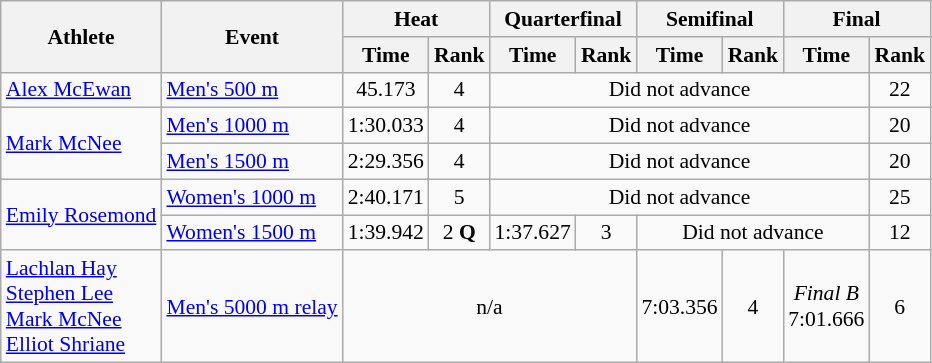<table class="wikitable" style="font-size:90%">
<tr>
<th rowspan="2">Athlete</th>
<th rowspan="2">Event</th>
<th colspan="2">Heat</th>
<th colspan="2">Quarterfinal</th>
<th colspan="2">Semifinal</th>
<th colspan="2">Final</th>
</tr>
<tr>
<th>Time</th>
<th>Rank</th>
<th>Time</th>
<th>Rank</th>
<th>Time</th>
<th>Rank</th>
<th>Time</th>
<th>Rank</th>
</tr>
<tr>
<td><a href='#'>Alex McEwan</a></td>
<td><a href='#'>Men's 500 m</a></td>
<td style="text-align:center;">45.173</td>
<td style="text-align:center;">4</td>
<td colspan="5" style="text-align:center;">Did not advance</td>
<td style="text-align:center;">22</td>
</tr>
<tr>
<td rowspan = 2><a href='#'>Mark McNee</a></td>
<td><a href='#'>Men's 1000 m</a></td>
<td style="text-align:center;">1:30.033</td>
<td style="text-align:center;">4</td>
<td colspan="5" style="text-align:center;">Did not advance</td>
<td style="text-align:center;">20</td>
</tr>
<tr>
<td><a href='#'>Men's 1500 m</a></td>
<td style="text-align:center;">2:29.356</td>
<td style="text-align:center;">4</td>
<td colspan="5" style="text-align:center;">Did not advance</td>
<td style="text-align:center;">20</td>
</tr>
<tr>
<td rowspan = 2><a href='#'>Emily Rosemond</a></td>
<td><a href='#'>Women's 1000 m</a></td>
<td style="text-align:center;">2:40.171</td>
<td style="text-align:center;">5</td>
<td colspan="5" style="text-align:center;">Did not advance</td>
<td style="text-align:center;">25</td>
</tr>
<tr>
<td><a href='#'>Women's 1500 m</a></td>
<td style="text-align:center;">1:39.942</td>
<td style="text-align:center;">2 <strong>Q</strong></td>
<td style="text-align:center;">1:37.627</td>
<td style="text-align:center;">3</td>
<td colspan="3" style="text-align:center;">Did not advance</td>
<td style="text-align:center;">12</td>
</tr>
<tr>
<td><a href='#'>Lachlan Hay</a> <br> <a href='#'>Stephen Lee</a> <br> <a href='#'>Mark McNee</a> <br> <a href='#'>Elliot Shriane</a></td>
<td><a href='#'>Men's 5000 m relay</a></td>
<td colspan="4" style="text-align:center;">n/a</td>
<td style="text-align:center;">7:03.356</td>
<td style="text-align:center;">4</td>
<td style="text-align:center;"><em>Final B</em> <br>7:01.666</td>
<td style="text-align:center;">6</td>
</tr>
</table>
